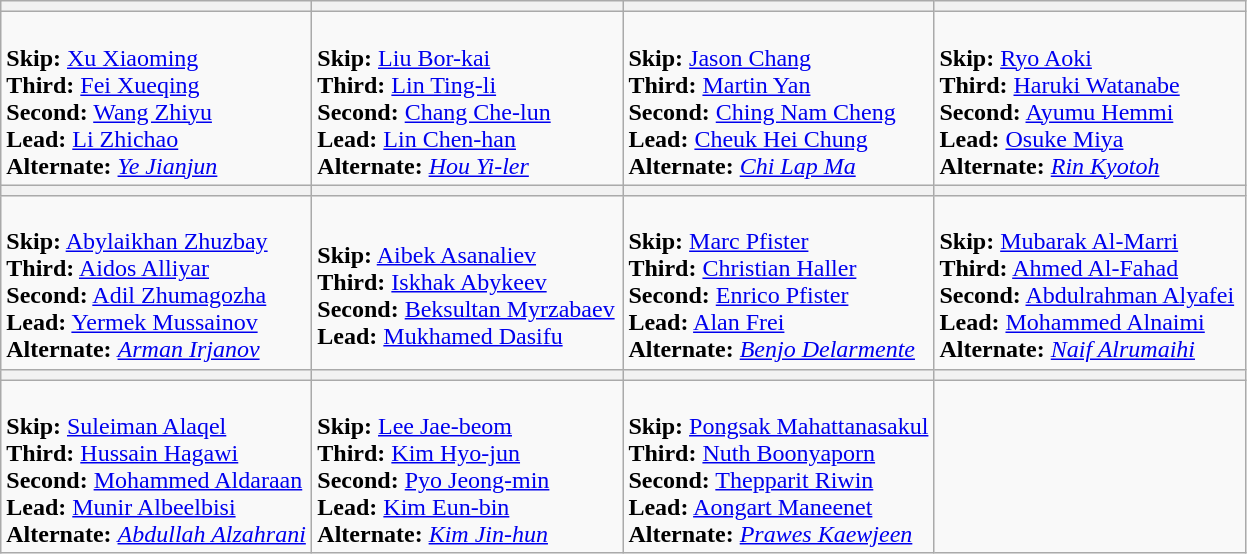<table class=wikitable>
<tr>
<th width=200></th>
<th width=200></th>
<th width=200></th>
<th width=200></th>
</tr>
<tr>
<td><br><strong>Skip:</strong> <a href='#'>Xu Xiaoming</a><br>
<strong>Third:</strong> <a href='#'>Fei Xueqing</a><br>
<strong>Second:</strong> <a href='#'>Wang Zhiyu</a><br>
<strong>Lead:</strong> <a href='#'>Li Zhichao</a><br>
<strong>Alternate:</strong> <em><a href='#'>Ye Jianjun</a></em></td>
<td><br><strong>Skip:</strong> <a href='#'>Liu Bor-kai</a><br>
<strong>Third:</strong> <a href='#'>Lin Ting-li</a><br>
<strong>Second:</strong> <a href='#'>Chang Che-lun</a><br>
<strong>Lead:</strong> <a href='#'>Lin Chen-han</a><br>
<strong>Alternate:</strong> <em><a href='#'>Hou Yi-ler</a></em></td>
<td><br><strong>Skip:</strong> <a href='#'>Jason Chang</a><br>
<strong>Third:</strong> <a href='#'>Martin Yan</a><br>
<strong>Second:</strong> <a href='#'>Ching Nam Cheng</a><br>
<strong>Lead:</strong> <a href='#'>Cheuk Hei Chung</a><br>
<strong>Alternate:</strong> <em><a href='#'>Chi Lap Ma</a></em></td>
<td><br><strong>Skip:</strong> <a href='#'>Ryo Aoki</a><br>
<strong>Third:</strong> <a href='#'>Haruki Watanabe</a><br>
<strong>Second:</strong> <a href='#'>Ayumu Hemmi</a><br>
<strong>Lead:</strong> <a href='#'>Osuke Miya</a><br>
<strong>Alternate:</strong> <em><a href='#'>Rin Kyotoh</a></em></td>
</tr>
<tr>
<th width=200></th>
<th width=200></th>
<th width=200></th>
<th width=200></th>
</tr>
<tr>
<td><br><strong>Skip:</strong> <a href='#'>Abylaikhan Zhuzbay</a><br>
<strong>Third:</strong> <a href='#'>Aidos Alliyar</a><br>
<strong>Second:</strong> <a href='#'>Adil Zhumagozha</a><br>
<strong>Lead:</strong> <a href='#'>Yermek Mussainov</a><br>
<strong>Alternate:</strong> <em><a href='#'>Arman Irjanov</a></em></td>
<td><br><strong>Skip:</strong> <a href='#'>Aibek Asanaliev</a><br>
<strong>Third:</strong> <a href='#'>Iskhak Abykeev</a><br>
<strong>Second:</strong> <a href='#'>Beksultan Myrzabaev</a><br>
<strong>Lead:</strong> <a href='#'>Mukhamed Dasifu</a></td>
<td><br><strong>Skip:</strong> <a href='#'>Marc Pfister</a><br>
<strong>Third:</strong> <a href='#'>Christian Haller</a><br>
<strong>Second:</strong> <a href='#'>Enrico Pfister</a><br>
<strong>Lead:</strong> <a href='#'>Alan Frei</a><br>
<strong>Alternate:</strong> <em><a href='#'>Benjo Delarmente</a></em></td>
<td><br><strong>Skip:</strong> <a href='#'>Mubarak Al-Marri</a><br>
<strong>Third:</strong> <a href='#'>Ahmed Al-Fahad</a><br>
<strong>Second:</strong> <a href='#'>Abdulrahman Alyafei</a><br>
<strong>Lead:</strong> <a href='#'>Mohammed Alnaimi</a><br>
<strong>Alternate:</strong> <em><a href='#'>Naif Alrumaihi</a></em></td>
</tr>
<tr>
<th width=200></th>
<th width=200></th>
<th width=200></th>
<th width=200></th>
</tr>
<tr>
<td><br><strong>Skip:</strong> <a href='#'>Suleiman Alaqel</a><br>
<strong>Third:</strong> <a href='#'>Hussain Hagawi</a><br>
<strong>Second:</strong> <a href='#'>Mohammed Aldaraan</a><br>
<strong>Lead:</strong> <a href='#'>Munir Albeelbisi</a><br>
<strong>Alternate:</strong> <em><a href='#'>Abdullah Alzahrani</a></em></td>
<td><br><strong>Skip:</strong> <a href='#'>Lee Jae-beom</a><br>
<strong>Third:</strong> <a href='#'>Kim Hyo-jun</a><br>
<strong>Second:</strong> <a href='#'>Pyo Jeong-min</a><br>
<strong>Lead:</strong> <a href='#'>Kim Eun-bin</a><br>
<strong>Alternate:</strong> <em><a href='#'>Kim Jin-hun</a></em></td>
<td><br><strong>Skip:</strong> <a href='#'>Pongsak Mahattanasakul</a><br>
<strong>Third:</strong> <a href='#'>Nuth Boonyaporn</a><br>
<strong>Second:</strong> <a href='#'>Thepparit Riwin</a><br>
<strong>Lead:</strong> <a href='#'>Aongart Maneenet</a><br>
<strong>Alternate:</strong> <em><a href='#'>Prawes Kaewjeen</a></em></td>
<td></td>
</tr>
</table>
